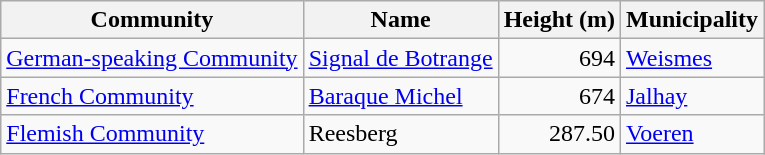<table class="wikitable sortable">
<tr>
<th>Community</th>
<th>Name</th>
<th>Height (m)</th>
<th>Municipality</th>
</tr>
<tr>
<td><a href='#'>German-speaking Community</a></td>
<td><a href='#'>Signal de Botrange</a></td>
<td style="text-align:right">694</td>
<td><a href='#'>Weismes</a></td>
</tr>
<tr>
<td><a href='#'>French Community</a></td>
<td><a href='#'>Baraque Michel</a></td>
<td style="text-align:right">674</td>
<td><a href='#'>Jalhay</a></td>
</tr>
<tr>
<td><a href='#'>Flemish Community</a></td>
<td>Reesberg</td>
<td style="text-align:right">287.50</td>
<td><a href='#'>Voeren</a></td>
</tr>
</table>
